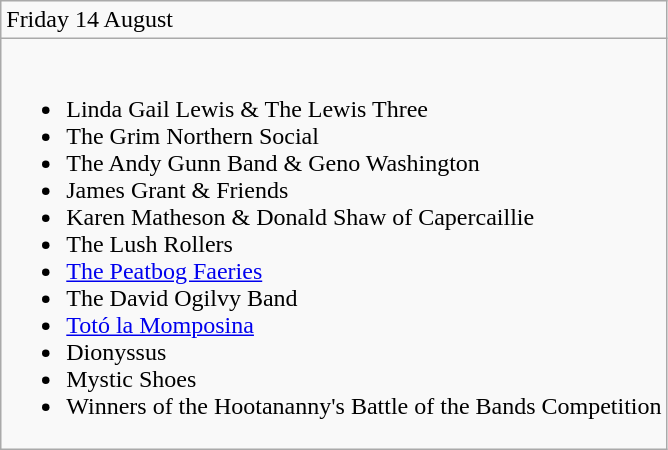<table class="wikitable">
<tr>
<td>Friday 14 August</td>
</tr>
<tr valign="top">
<td><br><ul><li>Linda Gail Lewis & The Lewis Three</li><li>The Grim Northern Social</li><li>The Andy Gunn Band & Geno Washington</li><li>James Grant & Friends</li><li>Karen Matheson & Donald Shaw of Capercaillie</li><li>The Lush Rollers</li><li><a href='#'>The Peatbog Faeries</a></li><li>The David Ogilvy Band</li><li><a href='#'>Totó la Momposina</a></li><li>Dionyssus</li><li>Mystic Shoes</li><li>Winners of the Hootananny's Battle of the Bands Competition</li></ul></td>
</tr>
</table>
